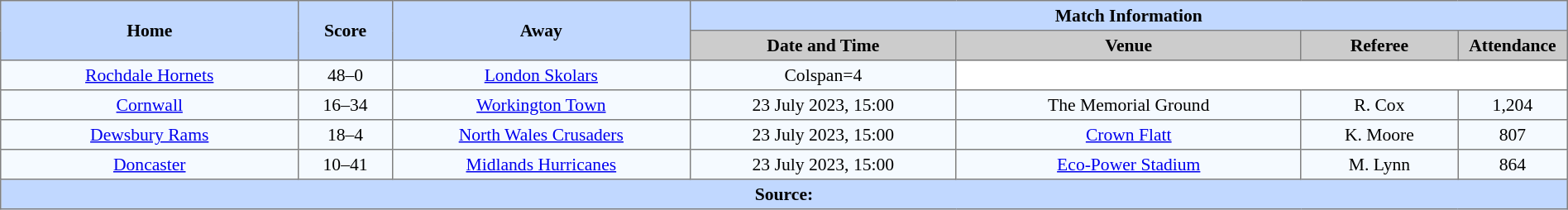<table border=1 style="border-collapse:collapse; font-size:90%; text-align:center;" cellpadding=3 cellspacing=0 width=100%>
<tr bgcolor=#C1D8FF>
<th scope="col" rowspan=2 width=19%>Home</th>
<th scope="col" rowspan=2 width=6%>Score</th>
<th scope="col" rowspan=2 width=19%>Away</th>
<th colspan=4>Match Information</th>
</tr>
<tr bgcolor=#CCCCCC>
<th scope="col" width=17%>Date and Time</th>
<th scope="col" width=22%>Venue</th>
<th scope="col" width=10%>Referee</th>
<th scope="col" width=7%>Attendance</th>
</tr>
<tr bgcolor=#F5FAFF>
<td> <a href='#'>Rochdale Hornets</a></td>
<td>48–0</td>
<td> <a href='#'>London Skolars</a></td>
<td>Colspan=4</td>
</tr>
<tr bgcolor=#F5FAFF>
<td> <a href='#'>Cornwall</a></td>
<td>16–34</td>
<td> <a href='#'>Workington Town</a></td>
<td>23 July 2023, 15:00</td>
<td>The Memorial Ground</td>
<td>R. Cox</td>
<td>1,204</td>
</tr>
<tr bgcolor=#F5FAFF>
<td> <a href='#'>Dewsbury Rams</a></td>
<td>18–4</td>
<td>  <a href='#'>North Wales Crusaders</a></td>
<td>23 July 2023, 15:00</td>
<td><a href='#'>Crown Flatt</a></td>
<td>K. Moore</td>
<td>807</td>
</tr>
<tr bgcolor=#F5FAFF>
<td> <a href='#'>Doncaster</a></td>
<td>10–41</td>
<td> <a href='#'>Midlands Hurricanes</a></td>
<td>23 July 2023, 15:00</td>
<td><a href='#'>Eco-Power Stadium</a></td>
<td>M. Lynn</td>
<td>864</td>
</tr>
<tr style="background:#c1d8ff;">
<th colspan=7>Source:</th>
</tr>
</table>
